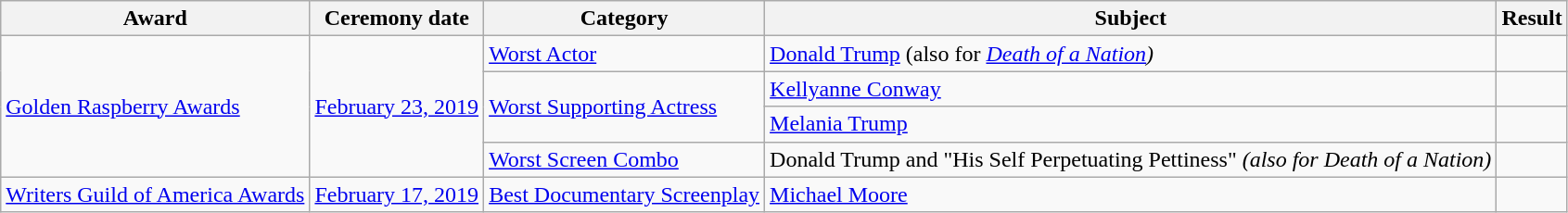<table class="wikitable">
<tr>
<th>Award</th>
<th>Ceremony date</th>
<th>Category</th>
<th>Subject</th>
<th>Result</th>
</tr>
<tr>
<td rowspan="4"><a href='#'>Golden Raspberry Awards</a></td>
<td rowspan="4"><a href='#'>February 23, 2019</a></td>
<td><a href='#'>Worst Actor</a></td>
<td><a href='#'>Donald Trump</a> (also for <em><a href='#'>Death of a Nation</a>)</em></td>
<td></td>
</tr>
<tr>
<td rowspan="2"><a href='#'>Worst Supporting Actress</a></td>
<td><a href='#'>Kellyanne Conway</a></td>
<td></td>
</tr>
<tr>
<td><a href='#'>Melania Trump</a></td>
<td></td>
</tr>
<tr>
<td><a href='#'>Worst Screen Combo</a></td>
<td>Donald Trump and "His Self Perpetuating Pettiness" <em>(also for Death of a Nation)</em></td>
<td></td>
</tr>
<tr>
<td><a href='#'>Writers Guild of America Awards</a></td>
<td><a href='#'>February 17, 2019</a></td>
<td><a href='#'>Best Documentary Screenplay</a></td>
<td><a href='#'>Michael Moore</a></td>
<td></td>
</tr>
</table>
